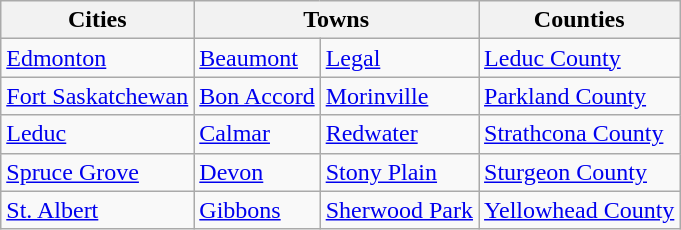<table class="wikitable">
<tr>
<th>Cities</th>
<th colspan="2">Towns</th>
<th>Counties</th>
</tr>
<tr>
<td><a href='#'>Edmonton</a></td>
<td><a href='#'>Beaumont</a></td>
<td><a href='#'>Legal</a></td>
<td><a href='#'>Leduc County</a></td>
</tr>
<tr>
<td><a href='#'>Fort Saskatchewan</a></td>
<td><a href='#'>Bon Accord</a></td>
<td><a href='#'>Morinville</a></td>
<td><a href='#'>Parkland County</a></td>
</tr>
<tr>
<td><a href='#'>Leduc</a></td>
<td><a href='#'>Calmar</a></td>
<td><a href='#'>Redwater</a></td>
<td><a href='#'>Strathcona County</a></td>
</tr>
<tr>
<td><a href='#'>Spruce Grove</a></td>
<td><a href='#'>Devon</a></td>
<td><a href='#'>Stony Plain</a></td>
<td><a href='#'>Sturgeon County</a></td>
</tr>
<tr>
<td><a href='#'>St. Albert</a></td>
<td><a href='#'>Gibbons</a></td>
<td><a href='#'>Sherwood Park</a></td>
<td><a href='#'>Yellowhead County</a></td>
</tr>
</table>
